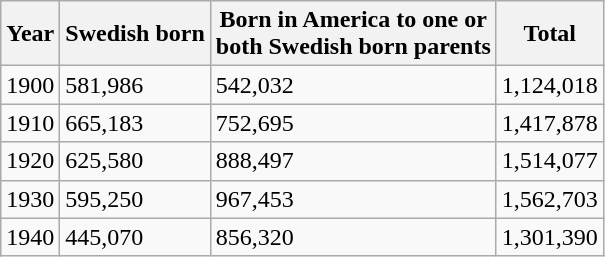<table class="wikitable">
<tr>
<th>Year</th>
<th>Swedish born</th>
<th>Born in America to one or<br>both Swedish born parents</th>
<th>Total</th>
</tr>
<tr>
<td>1900</td>
<td>581,986</td>
<td>542,032</td>
<td>1,124,018</td>
</tr>
<tr>
<td>1910</td>
<td>665,183</td>
<td>752,695</td>
<td>1,417,878</td>
</tr>
<tr>
<td>1920</td>
<td>625,580</td>
<td>888,497</td>
<td>1,514,077</td>
</tr>
<tr>
<td>1930</td>
<td>595,250</td>
<td>967,453</td>
<td>1,562,703</td>
</tr>
<tr>
<td>1940</td>
<td>445,070</td>
<td>856,320</td>
<td>1,301,390</td>
</tr>
</table>
